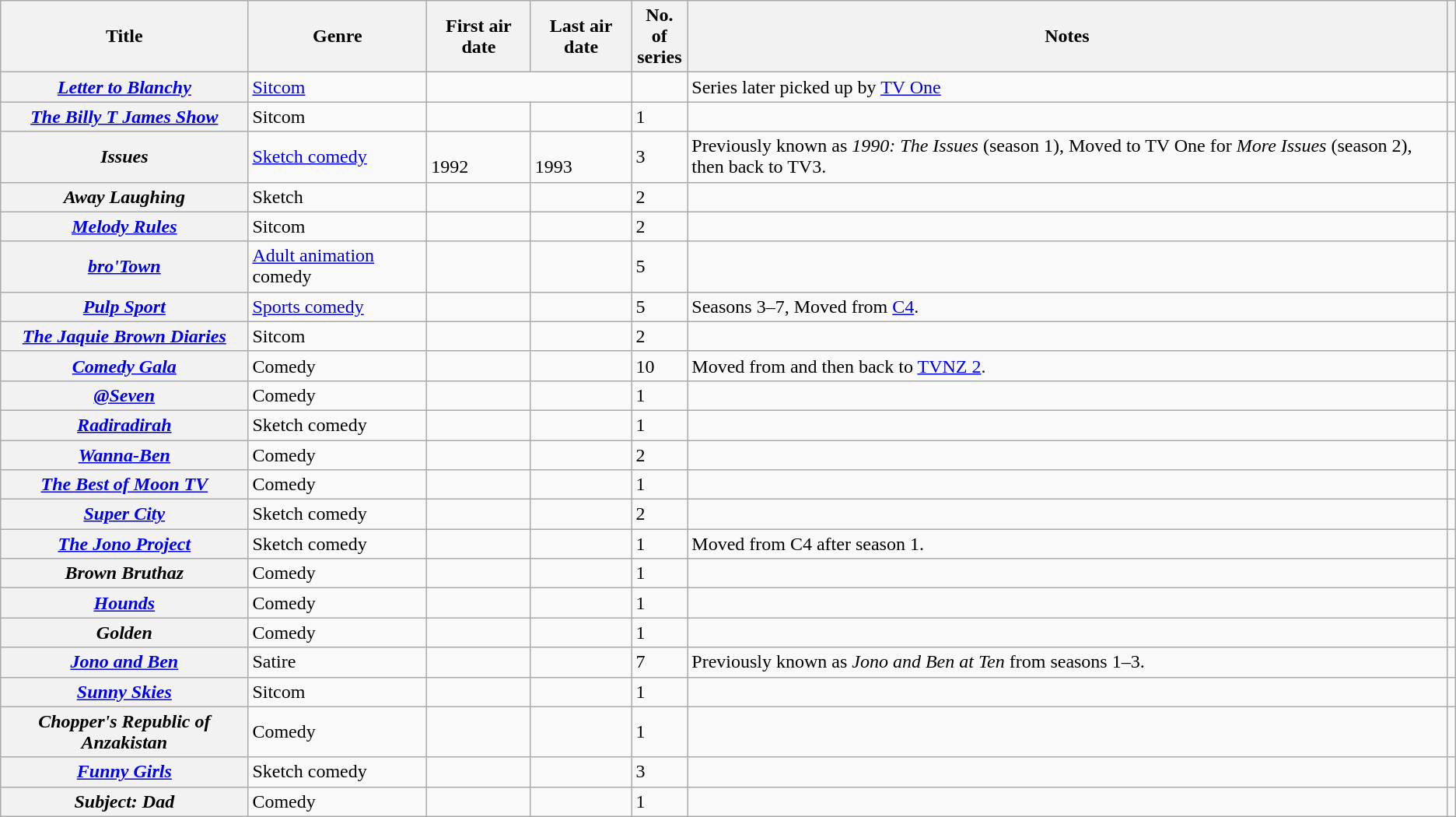<table class="wikitable plainrowheaders sortable">
<tr>
<th scope="col">Title</th>
<th scope="col">Genre</th>
<th scope="col">First air date</th>
<th scope="col">Last air date</th>
<th scope="col">No. of<br>series</th>
<th scope="col" class="unsortable">Notes</th>
<th scope="col" class="unsortable"></th>
</tr>
<tr>
<th scope="row"><em><a href='#'>Letter to Blanchy</a></em></th>
<td><a href='#'>Sitcom</a></td>
<td colspan="2"></td>
<td></td>
<td>Series later picked up by <a href='#'>TV One</a></td>
<td style="text-align:center;"></td>
</tr>
<tr>
<th scope="row"><em><a href='#'>The Billy T James Show</a></em></th>
<td>Sitcom</td>
<td></td>
<td></td>
<td>1</td>
<td></td>
<td style="text-align:center;"></td>
</tr>
<tr>
<th scope="row"><em>Issues</em></th>
<td><a href='#'>Sketch comedy</a></td>
<td><br>1992</td>
<td><br>1993</td>
<td>3</td>
<td>Previously known as <em>1990: The Issues</em> (season 1), Moved to TV One for <em>More Issues</em> (season 2), then back to TV3.</td>
<td style="text-align:center;"></td>
</tr>
<tr>
<th scope="row"><em>Away Laughing</em></th>
<td>Sketch</td>
<td></td>
<td></td>
<td>2</td>
<td></td>
<td style="text-align:center;"></td>
</tr>
<tr>
<th scope="row"><em><a href='#'>Melody Rules</a></em></th>
<td>Sitcom</td>
<td></td>
<td></td>
<td>2</td>
<td></td>
<td style="text-align:center;"></td>
</tr>
<tr>
<th scope="row"><em><a href='#'>bro'Town</a></em></th>
<td><a href='#'>Adult animation</a> comedy</td>
<td></td>
<td></td>
<td>5</td>
<td></td>
<td style="text-align:center;"></td>
</tr>
<tr>
<th scope="row"><em><a href='#'>Pulp Sport</a></em></th>
<td><a href='#'>Sports comedy</a></td>
<td></td>
<td></td>
<td>5</td>
<td>Seasons 3–7, Moved from <a href='#'>C4</a>.</td>
<td style="text-align:center;"></td>
</tr>
<tr>
<th scope="row"><em><a href='#'>The Jaquie Brown Diaries</a></em></th>
<td>Sitcom</td>
<td></td>
<td></td>
<td>2</td>
<td></td>
<td style="text-align:center;"></td>
</tr>
<tr>
<th scope="row"><em><a href='#'>Comedy Gala</a></em></th>
<td>Comedy</td>
<td></td>
<td></td>
<td>10</td>
<td>Moved from and then back to <a href='#'>TVNZ 2</a>.</td>
<td style="text-align:center;"></td>
</tr>
<tr>
<th scope="row"><em><a href='#'>@Seven</a></em></th>
<td>Comedy</td>
<td></td>
<td></td>
<td>1</td>
<td></td>
<td style="text-align:center;"></td>
</tr>
<tr>
<th scope="row"><em><a href='#'>Radiradirah</a></em></th>
<td>Sketch comedy</td>
<td></td>
<td></td>
<td>1</td>
<td></td>
<td style="text-align:center;"></td>
</tr>
<tr>
<th scope="row"><em><a href='#'>Wanna-Ben</a></em></th>
<td>Comedy</td>
<td></td>
<td></td>
<td>2</td>
<td></td>
<td style="text-align:center;"></td>
</tr>
<tr>
<th scope="row"><em><a href='#'>The Best of Moon TV</a></em></th>
<td>Comedy</td>
<td></td>
<td></td>
<td>1</td>
<td></td>
<td style="text-align:center;"></td>
</tr>
<tr>
<th scope="row"><em><a href='#'>Super City</a></em></th>
<td>Sketch comedy</td>
<td></td>
<td></td>
<td>2</td>
<td></td>
<td style="text-align:center;"></td>
</tr>
<tr>
<th scope="row"><em><a href='#'>The Jono Project</a></em></th>
<td>Sketch comedy</td>
<td></td>
<td></td>
<td>1</td>
<td>Moved from C4 after season 1.</td>
<td style="text-align:center;"></td>
</tr>
<tr>
<th scope="row"><em>Brown Bruthaz</em></th>
<td>Comedy</td>
<td></td>
<td></td>
<td>1</td>
<td></td>
<td style="text-align:center;"></td>
</tr>
<tr>
<th scope="row"><em><a href='#'>Hounds</a></em></th>
<td>Comedy</td>
<td></td>
<td></td>
<td>1</td>
<td></td>
<td style="text-align:center;"></td>
</tr>
<tr>
<th scope="row"><em>Golden</em></th>
<td>Comedy</td>
<td></td>
<td></td>
<td>1</td>
<td></td>
<td style="text-align:center;"></td>
</tr>
<tr>
<th scope="row"><em><a href='#'>Jono and Ben</a></em></th>
<td>Satire</td>
<td></td>
<td></td>
<td>7</td>
<td>Previously known as <em>Jono and Ben at Ten</em> from seasons 1–3.</td>
<td style="text-align:center;"></td>
</tr>
<tr>
<th scope="row"><em><a href='#'>Sunny Skies</a></em></th>
<td>Sitcom</td>
<td></td>
<td></td>
<td>1</td>
<td></td>
<td style="text-align:center;"></td>
</tr>
<tr>
<th scope="row"><em>Chopper's Republic of Anzakistan</em></th>
<td>Comedy</td>
<td></td>
<td></td>
<td>1</td>
<td></td>
<td style="text-align:center;"></td>
</tr>
<tr>
<th scope="row"><em><a href='#'>Funny Girls</a></em></th>
<td>Sketch comedy</td>
<td></td>
<td></td>
<td>3</td>
<td></td>
<td style="text-align:center;"></td>
</tr>
<tr>
<th scope="row"><em>Subject: Dad</em></th>
<td>Comedy</td>
<td></td>
<td></td>
<td>1</td>
<td></td>
<td style="text-align:center;"></td>
</tr>
</table>
